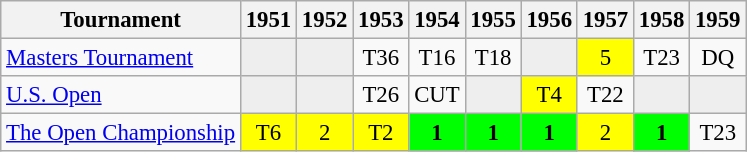<table class="wikitable" style="font-size:95%;text-align:center;">
<tr>
<th>Tournament</th>
<th>1951</th>
<th>1952</th>
<th>1953</th>
<th>1954</th>
<th>1955</th>
<th>1956</th>
<th>1957</th>
<th>1958</th>
<th>1959</th>
</tr>
<tr>
<td align=left><a href='#'>Masters Tournament</a></td>
<td style="background:#eeeeee;"></td>
<td style="background:#eeeeee;"></td>
<td>T36</td>
<td>T16</td>
<td>T18</td>
<td style="background:#eeeeee;"></td>
<td style="background:yellow;">5</td>
<td>T23</td>
<td>DQ</td>
</tr>
<tr>
<td align=left><a href='#'>U.S. Open</a></td>
<td style="background:#eeeeee;"></td>
<td style="background:#eeeeee;"></td>
<td>T26</td>
<td>CUT</td>
<td style="background:#eeeeee;"></td>
<td style="background:yellow;">T4</td>
<td>T22</td>
<td style="background:#eeeeee;"></td>
<td style="background:#eeeeee;"></td>
</tr>
<tr>
<td align=left><a href='#'>The Open Championship</a></td>
<td style="background:yellow;">T6</td>
<td style="background:yellow;">2</td>
<td style="background:yellow;">T2</td>
<td style="background:lime;"><strong>1</strong></td>
<td style="background:lime;"><strong>1</strong></td>
<td style="background:lime;"><strong>1</strong></td>
<td style="background:yellow;">2</td>
<td style="background:lime;"><strong>1</strong></td>
<td>T23</td>
</tr>
</table>
